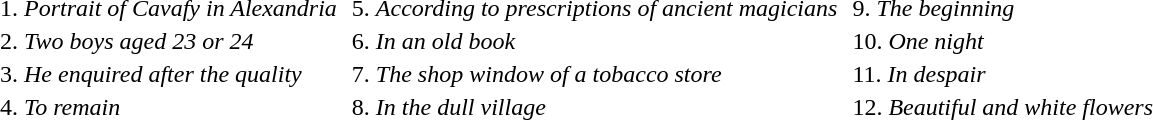<table>
<tr>
<td><br><table>
<tr>
<td>1. <em>Portrait of Cavafy in Alexandria</em></td>
</tr>
<tr>
<td>2. <em>Two boys aged 23 or 24</em></td>
</tr>
<tr>
<td>3. <em>He enquired after the quality</em></td>
</tr>
<tr>
<td>4. <em>To remain</em></td>
</tr>
</table>
</td>
<td><br><table>
<tr>
<td>5. <em>According to prescriptions of ancient magicians</em></td>
</tr>
<tr>
<td>6. <em>In an old book</em></td>
</tr>
<tr>
<td>7. <em>The shop window of a tobacco store</em></td>
</tr>
<tr>
<td>8. <em>In the dull village</em></td>
</tr>
</table>
</td>
<td><br><table>
<tr>
<td>9. <em>The beginning</em></td>
</tr>
<tr>
<td>10. <em>One night</em></td>
</tr>
<tr>
<td>11. <em>In despair</em></td>
</tr>
<tr>
<td>12. <em>Beautiful and white flowers</em></td>
</tr>
</table>
</td>
</tr>
</table>
